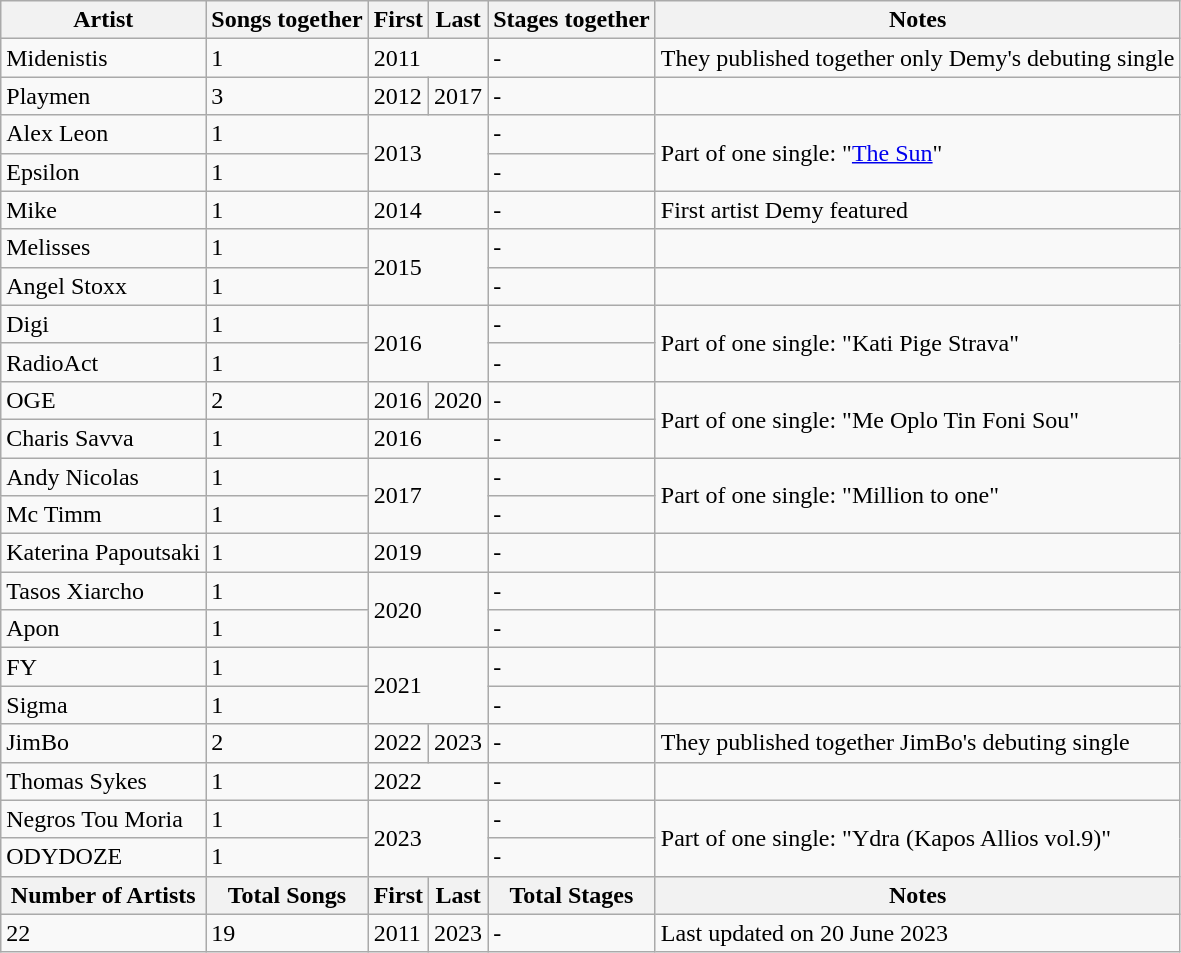<table class="wikitable">
<tr>
<th>Artist</th>
<th>Songs together</th>
<th>First</th>
<th>Last</th>
<th>Stages together</th>
<th>Notes</th>
</tr>
<tr>
<td>Midenistis</td>
<td>1</td>
<td colspan="2">2011</td>
<td>-</td>
<td>They published together only Demy's debuting single</td>
</tr>
<tr>
<td>Playmen</td>
<td>3</td>
<td>2012</td>
<td>2017</td>
<td>-</td>
<td></td>
</tr>
<tr>
<td>Alex Leon</td>
<td>1</td>
<td colspan="2" rowspan="2">2013</td>
<td>-</td>
<td rowspan="2">Part of one single:  "<a href='#'>The Sun</a>"</td>
</tr>
<tr>
<td>Epsilon</td>
<td>1</td>
<td>-</td>
</tr>
<tr>
<td>Mike</td>
<td>1</td>
<td colspan="2">2014</td>
<td>-</td>
<td>First artist Demy featured</td>
</tr>
<tr>
<td>Melisses</td>
<td>1</td>
<td colspan="2" rowspan="2">2015</td>
<td>-</td>
<td></td>
</tr>
<tr>
<td>Angel Stoxx</td>
<td>1</td>
<td>-</td>
<td></td>
</tr>
<tr>
<td>Digi</td>
<td>1</td>
<td colspan="2" rowspan="2">2016</td>
<td>-</td>
<td rowspan="2">Part of one single: "Kati Pige Strava"</td>
</tr>
<tr>
<td>RadioAct</td>
<td>1</td>
<td>-</td>
</tr>
<tr>
<td>OGE</td>
<td>2</td>
<td>2016</td>
<td>2020</td>
<td>-</td>
<td rowspan="2">Part of one single: "Me Oplo Tin Foni Sou"</td>
</tr>
<tr>
<td>Charis Savva</td>
<td>1</td>
<td colspan="2">2016</td>
<td>-</td>
</tr>
<tr>
<td>Andy Nicolas</td>
<td>1</td>
<td colspan="2" rowspan="2">2017</td>
<td>-</td>
<td rowspan="2">Part of one single: "Million to one"</td>
</tr>
<tr>
<td>Mc Timm</td>
<td>1</td>
<td>-</td>
</tr>
<tr>
<td>Katerina Papoutsaki</td>
<td>1</td>
<td colspan="2">2019</td>
<td>-</td>
<td></td>
</tr>
<tr>
<td>Tasos Xiarcho</td>
<td>1</td>
<td colspan="2" rowspan="2">2020</td>
<td>-</td>
<td></td>
</tr>
<tr>
<td>Apon</td>
<td>1</td>
<td>-</td>
<td></td>
</tr>
<tr>
<td>FY</td>
<td>1</td>
<td colspan="2" rowspan="2">2021</td>
<td>-</td>
<td></td>
</tr>
<tr>
<td>Sigma</td>
<td>1</td>
<td>-</td>
<td></td>
</tr>
<tr>
<td>JimBo</td>
<td>2</td>
<td>2022</td>
<td>2023</td>
<td>-</td>
<td>They published together JimBo's debuting single</td>
</tr>
<tr>
<td>Thomas Sykes</td>
<td>1</td>
<td colspan="2">2022</td>
<td>-</td>
<td></td>
</tr>
<tr>
<td>Negros Tou Moria</td>
<td>1</td>
<td colspan="2" rowspan="2">2023</td>
<td>-</td>
<td rowspan="2">Part of one single: "Ydra (Kapos Allios vol.9)"</td>
</tr>
<tr>
<td>ODYDOZE</td>
<td>1</td>
<td>-</td>
</tr>
<tr>
<th>Number of Artists</th>
<th>Total Songs</th>
<th>First</th>
<th>Last</th>
<th>Total Stages</th>
<th>Notes</th>
</tr>
<tr>
<td>22</td>
<td>19</td>
<td>2011</td>
<td>2023</td>
<td>-</td>
<td>Last updated on 20 June 2023</td>
</tr>
</table>
